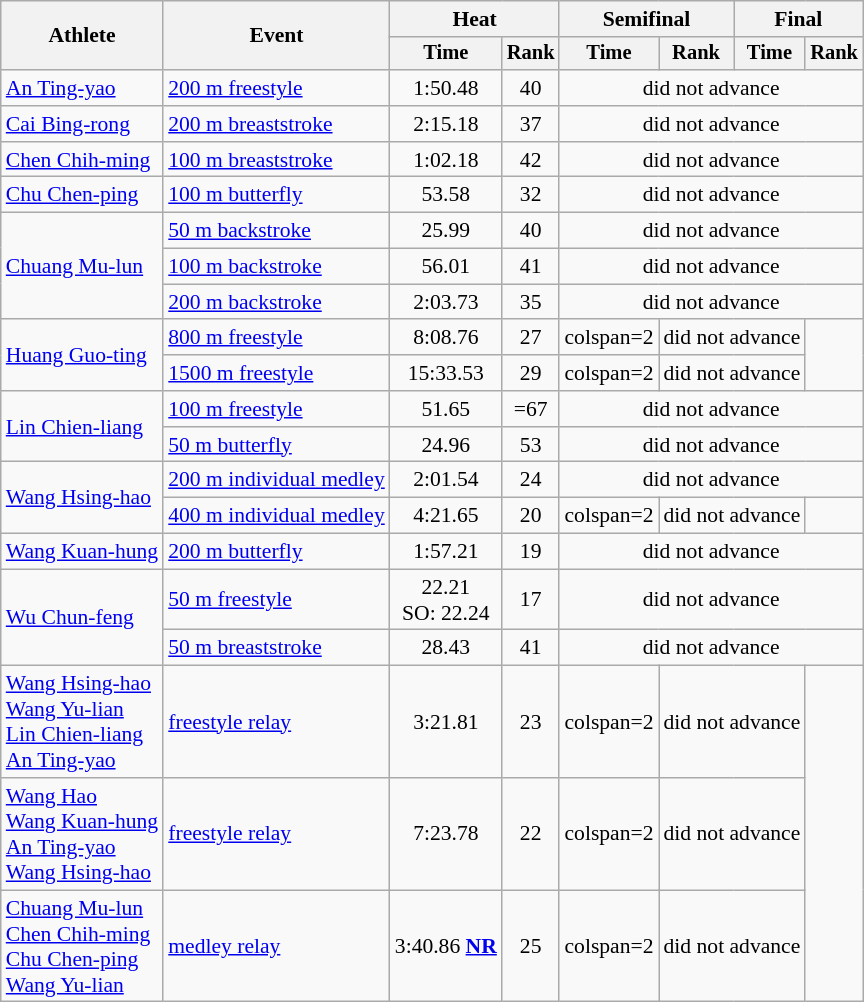<table class="wikitable" style="text-align:center; font-size:90%">
<tr>
<th rowspan="2">Athlete</th>
<th rowspan="2">Event</th>
<th colspan="2">Heat</th>
<th colspan="2">Semifinal</th>
<th colspan="2">Final</th>
</tr>
<tr style="font-size:95%">
<th>Time</th>
<th>Rank</th>
<th>Time</th>
<th>Rank</th>
<th>Time</th>
<th>Rank</th>
</tr>
<tr>
<td align=left><a href='#'>An Ting-yao</a></td>
<td align=left><a href='#'>200 m freestyle</a></td>
<td>1:50.48</td>
<td>40</td>
<td colspan=4>did not advance</td>
</tr>
<tr>
<td align=left><a href='#'>Cai Bing-rong</a></td>
<td align=left><a href='#'>200 m breaststroke</a></td>
<td>2:15.18</td>
<td>37</td>
<td colspan=4>did not advance</td>
</tr>
<tr>
<td align=left><a href='#'>Chen Chih-ming</a></td>
<td align=left><a href='#'>100 m breaststroke</a></td>
<td>1:02.18</td>
<td>42</td>
<td colspan=4>did not advance</td>
</tr>
<tr>
<td align=left><a href='#'>Chu Chen-ping</a></td>
<td align=left><a href='#'>100 m butterfly</a></td>
<td>53.58</td>
<td>32</td>
<td colspan=4>did not advance</td>
</tr>
<tr>
<td align=left rowspan=3><a href='#'>Chuang Mu-lun</a></td>
<td align=left><a href='#'>50 m backstroke</a></td>
<td>25.99</td>
<td>40</td>
<td colspan=4>did not advance</td>
</tr>
<tr>
<td align=left><a href='#'>100 m backstroke</a></td>
<td>56.01</td>
<td>41</td>
<td colspan=4>did not advance</td>
</tr>
<tr>
<td align=left><a href='#'>200 m backstroke</a></td>
<td>2:03.73</td>
<td>35</td>
<td colspan=4>did not advance</td>
</tr>
<tr>
<td align=left rowspan=2><a href='#'>Huang Guo-ting</a></td>
<td align=left><a href='#'>800 m freestyle</a></td>
<td>8:08.76</td>
<td>27</td>
<td>colspan=2 </td>
<td colspan=2>did not advance</td>
</tr>
<tr>
<td align=left><a href='#'>1500 m freestyle</a></td>
<td>15:33.53</td>
<td>29</td>
<td>colspan=2 </td>
<td colspan=2>did not advance</td>
</tr>
<tr>
<td align=left rowspan=2><a href='#'>Lin Chien-liang</a></td>
<td align=left><a href='#'>100 m freestyle</a></td>
<td>51.65</td>
<td>=67</td>
<td colspan=4>did not advance</td>
</tr>
<tr>
<td align=left><a href='#'>50 m butterfly</a></td>
<td>24.96</td>
<td>53</td>
<td colspan=4>did not advance</td>
</tr>
<tr>
<td align=left rowspan=2><a href='#'>Wang Hsing-hao</a></td>
<td align=left><a href='#'>200 m individual medley</a></td>
<td>2:01.54</td>
<td>24</td>
<td colspan=4>did not advance</td>
</tr>
<tr>
<td align=left><a href='#'>400 m individual medley</a></td>
<td>4:21.65</td>
<td>20</td>
<td>colspan=2 </td>
<td colspan=2>did not advance</td>
</tr>
<tr>
<td align=left><a href='#'>Wang Kuan-hung</a></td>
<td align=left><a href='#'>200 m butterfly</a></td>
<td>1:57.21</td>
<td>19</td>
<td colspan=4>did not advance</td>
</tr>
<tr>
<td align=left rowspan=2><a href='#'>Wu Chun-feng</a></td>
<td align=left><a href='#'>50 m freestyle</a></td>
<td>22.21<br>SO: 22.24</td>
<td>17</td>
<td colspan=4>did not advance</td>
</tr>
<tr>
<td align=left><a href='#'>50 m breaststroke</a></td>
<td>28.43</td>
<td>41</td>
<td colspan=4>did not advance</td>
</tr>
<tr>
<td align=left><a href='#'>Wang Hsing-hao</a><br><a href='#'>Wang Yu-lian</a><br><a href='#'>Lin Chien-liang</a><br><a href='#'>An Ting-yao</a></td>
<td align=left><a href='#'> freestyle relay</a></td>
<td>3:21.81</td>
<td>23</td>
<td>colspan=2 </td>
<td colspan=2>did not advance</td>
</tr>
<tr>
<td align=left><a href='#'>Wang Hao</a><br><a href='#'>Wang Kuan-hung</a><br><a href='#'>An Ting-yao</a><br><a href='#'>Wang Hsing-hao</a></td>
<td align=left><a href='#'> freestyle relay</a></td>
<td>7:23.78</td>
<td>22</td>
<td>colspan=2 </td>
<td colspan=2>did not advance</td>
</tr>
<tr>
<td align=left><a href='#'>Chuang Mu-lun</a><br><a href='#'>Chen Chih-ming</a><br><a href='#'>Chu Chen-ping</a><br><a href='#'>Wang Yu-lian</a></td>
<td align=left><a href='#'> medley relay</a></td>
<td>3:40.86 <strong><a href='#'>NR</a></strong></td>
<td>25</td>
<td>colspan=2 </td>
<td colspan=2>did not advance</td>
</tr>
</table>
